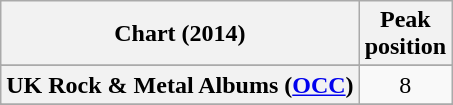<table class="wikitable sortable plainrowheaders">
<tr>
<th>Chart (2014)</th>
<th>Peak<br>position</th>
</tr>
<tr>
</tr>
<tr>
</tr>
<tr>
<th scope="row">UK Rock & Metal Albums (<a href='#'>OCC</a>)</th>
<td style="text-align:center;">8</td>
</tr>
<tr>
</tr>
<tr>
</tr>
<tr>
</tr>
</table>
